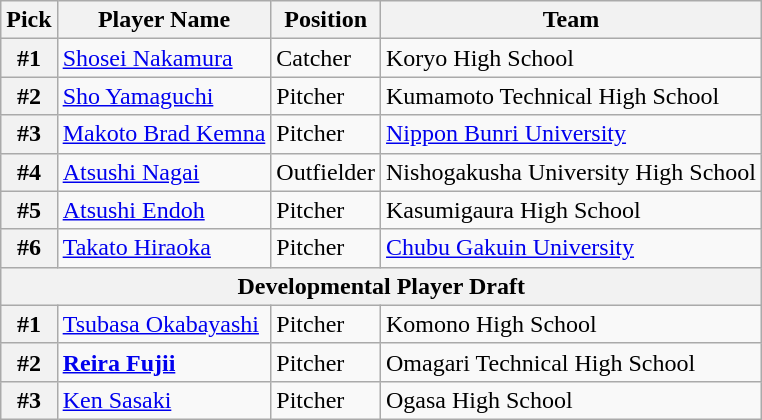<table class="wikitable">
<tr>
<th>Pick</th>
<th>Player Name</th>
<th>Position</th>
<th>Team</th>
</tr>
<tr>
<th>#1</th>
<td><a href='#'>Shosei Nakamura</a></td>
<td>Catcher</td>
<td>Koryo High School</td>
</tr>
<tr>
<th>#2</th>
<td><a href='#'>Sho Yamaguchi</a></td>
<td>Pitcher</td>
<td>Kumamoto Technical High School</td>
</tr>
<tr>
<th>#3</th>
<td><a href='#'>Makoto Brad Kemna</a></td>
<td>Pitcher</td>
<td><a href='#'>Nippon Bunri University</a></td>
</tr>
<tr>
<th>#4</th>
<td><a href='#'>Atsushi Nagai</a></td>
<td>Outfielder</td>
<td>Nishogakusha University High School</td>
</tr>
<tr>
<th>#5</th>
<td><a href='#'>Atsushi Endoh</a></td>
<td>Pitcher</td>
<td>Kasumigaura High School</td>
</tr>
<tr>
<th>#6</th>
<td><a href='#'>Takato Hiraoka</a></td>
<td>Pitcher</td>
<td><a href='#'>Chubu Gakuin University</a></td>
</tr>
<tr>
<th colspan="5">Developmental Player Draft</th>
</tr>
<tr>
<th>#1</th>
<td><a href='#'>Tsubasa Okabayashi</a></td>
<td>Pitcher</td>
<td>Komono High School</td>
</tr>
<tr>
<th>#2</th>
<td><strong><a href='#'>Reira Fujii</a></strong></td>
<td>Pitcher</td>
<td>Omagari Technical High School</td>
</tr>
<tr>
<th>#3</th>
<td><a href='#'>Ken Sasaki</a></td>
<td>Pitcher</td>
<td>Ogasa High School</td>
</tr>
</table>
